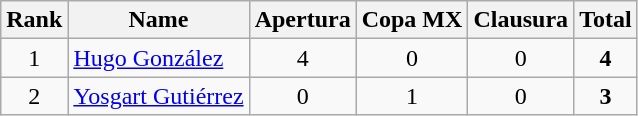<table class="wikitable" style="text-align: center">
<tr>
<th>Rank</th>
<th>Name</th>
<th>Apertura</th>
<th>Copa MX</th>
<th>Clausura</th>
<th>Total</th>
</tr>
<tr>
<td>1</td>
<td align=left> <a href='#'>Hugo González</a></td>
<td>4</td>
<td>0</td>
<td>0</td>
<td><strong>4</strong></td>
</tr>
<tr>
<td>2</td>
<td align=left> <a href='#'>Yosgart Gutiérrez</a></td>
<td>0</td>
<td>1</td>
<td>0</td>
<td><strong>3</strong></td>
</tr>
</table>
